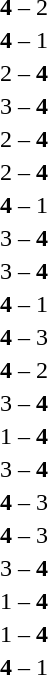<table style="text-align:center">
<tr>
<th width=223></th>
<th width=100></th>
<th width=223></th>
</tr>
<tr>
<td align=right></td>
<td><strong>4</strong> – 2</td>
<td align=left></td>
</tr>
<tr>
<td align=right></td>
<td><strong>4</strong> – 1</td>
<td align=left></td>
</tr>
<tr>
<td align=right></td>
<td>2 – <strong>4</strong></td>
<td align=left></td>
</tr>
<tr>
<td align=right></td>
<td>3 – <strong>4</strong></td>
<td align=left></td>
</tr>
<tr>
<td align=right></td>
<td>2 – <strong>4</strong></td>
<td align=left></td>
</tr>
<tr>
<td align=right></td>
<td>2 – <strong>4</strong></td>
<td align=left></td>
</tr>
<tr>
<td align=right></td>
<td><strong>4</strong> – 1</td>
<td align=left></td>
</tr>
<tr>
<td align=right></td>
<td>3 – <strong>4</strong></td>
<td align=left></td>
</tr>
<tr>
<td align=right></td>
<td>3 – <strong>4</strong></td>
<td align=left></td>
</tr>
<tr>
<td align=right></td>
<td><strong>4</strong> – 1</td>
<td align=left></td>
</tr>
<tr>
<td align=right></td>
<td><strong>4</strong> – 3</td>
<td align=left></td>
</tr>
<tr>
<td align=right></td>
<td><strong>4</strong> – 2</td>
<td align=left></td>
</tr>
<tr>
<td align=right></td>
<td>3 – <strong>4</strong></td>
<td align=left></td>
</tr>
<tr>
<td align=right></td>
<td>1 – <strong>4</strong></td>
<td align=left></td>
</tr>
<tr>
<td align=right></td>
<td>3 – <strong>4</strong></td>
<td align=left></td>
</tr>
<tr>
<td align=right></td>
<td><strong>4</strong> – 3</td>
<td align=left></td>
</tr>
<tr>
<td align=right></td>
<td><strong>4</strong> – 3</td>
<td align=left></td>
</tr>
<tr>
<td align=right></td>
<td>3 – <strong>4</strong></td>
<td align=left></td>
</tr>
<tr>
<td align=right></td>
<td>1 – <strong>4</strong></td>
<td align=left></td>
</tr>
<tr>
<td align=right></td>
<td>1 – <strong>4</strong></td>
<td align=left></td>
</tr>
<tr>
<td align=right></td>
<td><strong>4</strong> – 1</td>
<td align=left></td>
</tr>
</table>
